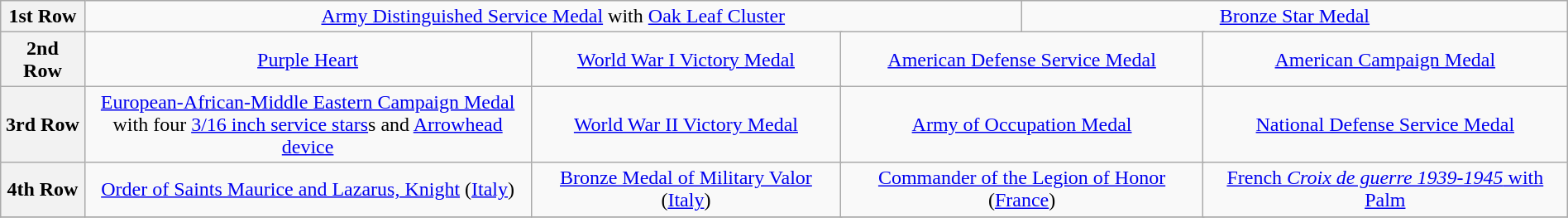<table class="wikitable" style="margin:1em auto; text-align:center;">
<tr>
<th>1st Row</th>
<td colspan="9"><a href='#'>Army Distinguished Service Medal</a> with <a href='#'>Oak Leaf Cluster</a></td>
<td colspan="7"><a href='#'>Bronze Star Medal</a></td>
</tr>
<tr>
<th>2nd Row</th>
<td colspan="4"><a href='#'>Purple Heart</a></td>
<td colspan="4"><a href='#'>World War I Victory Medal</a></td>
<td colspan="4"><a href='#'>American Defense Service Medal</a></td>
<td colspan="4"><a href='#'>American Campaign Medal</a></td>
</tr>
<tr>
<th>3rd Row</th>
<td colspan="4"><a href='#'>European-African-Middle Eastern Campaign Medal</a><br> with four <a href='#'>3/16 inch service stars</a>s and <a href='#'>Arrowhead device</a></td>
<td colspan="4"><a href='#'>World War II Victory Medal</a></td>
<td colspan="4"><a href='#'>Army of Occupation Medal</a></td>
<td colspan="4"><a href='#'>National Defense Service Medal</a></td>
</tr>
<tr>
<th>4th Row</th>
<td colspan="4"><a href='#'>Order of Saints Maurice and Lazarus, Knight</a> (<a href='#'>Italy</a>)</td>
<td colspan="4"><a href='#'>Bronze Medal of Military Valor</a> (<a href='#'>Italy</a>)</td>
<td colspan="4"><a href='#'>Commander of the Legion of Honor</a> (<a href='#'>France</a>)</td>
<td colspan="4"><a href='#'>French <em>Croix de guerre 1939-1945</em> with Palm</a></td>
</tr>
<tr>
</tr>
</table>
